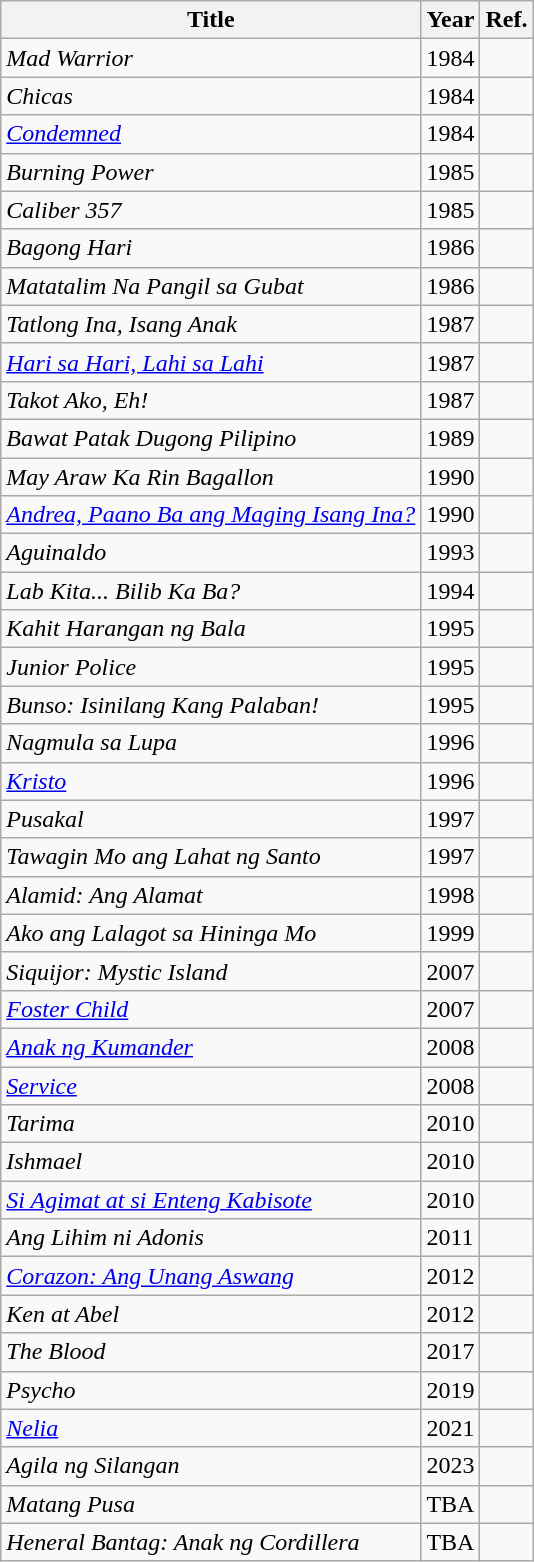<table class="wikitable">
<tr>
<th>Title</th>
<th>Year</th>
<th>Ref.</th>
</tr>
<tr>
<td><em>Mad Warrior</em></td>
<td>1984</td>
<td></td>
</tr>
<tr>
<td><em>Chicas</em></td>
<td>1984</td>
<td></td>
</tr>
<tr>
<td><em><a href='#'>Condemned</a></em></td>
<td>1984</td>
<td></td>
</tr>
<tr>
<td><em>Burning Power</em></td>
<td>1985</td>
<td></td>
</tr>
<tr>
<td><em>Caliber 357</em></td>
<td>1985</td>
<td></td>
</tr>
<tr>
<td><em>Bagong Hari</em></td>
<td>1986</td>
<td></td>
</tr>
<tr>
<td><em>Matatalim Na Pangil sa Gubat</em></td>
<td>1986</td>
<td></td>
</tr>
<tr>
<td><em>Tatlong Ina, Isang Anak</em></td>
<td>1987</td>
<td></td>
</tr>
<tr>
<td><em><a href='#'>Hari sa Hari, Lahi sa Lahi</a></em></td>
<td>1987</td>
<td></td>
</tr>
<tr>
<td><em>Takot Ako, Eh!</em></td>
<td>1987</td>
<td></td>
</tr>
<tr>
<td><em>Bawat Patak Dugong Pilipino</em></td>
<td>1989</td>
<td></td>
</tr>
<tr>
<td><em>May Araw Ka Rin Bagallon</em></td>
<td>1990</td>
<td></td>
</tr>
<tr>
<td><em><a href='#'>Andrea, Paano Ba ang Maging Isang Ina?</a></em></td>
<td>1990</td>
<td></td>
</tr>
<tr>
<td><em>Aguinaldo</em></td>
<td>1993</td>
<td></td>
</tr>
<tr>
<td><em>Lab Kita... Bilib Ka Ba?</em></td>
<td>1994</td>
<td></td>
</tr>
<tr>
<td><em>Kahit Harangan ng Bala</em></td>
<td>1995</td>
<td></td>
</tr>
<tr>
<td><em>Junior Police</em></td>
<td>1995</td>
<td></td>
</tr>
<tr>
<td><em>Bunso: Isinilang Kang Palaban!</em></td>
<td>1995</td>
<td></td>
</tr>
<tr>
<td><em>Nagmula sa Lupa</em></td>
<td>1996</td>
<td></td>
</tr>
<tr>
<td><em><a href='#'>Kristo</a></em></td>
<td>1996</td>
<td></td>
</tr>
<tr>
<td><em>Pusakal</em></td>
<td>1997</td>
<td></td>
</tr>
<tr>
<td><em>Tawagin Mo ang Lahat ng Santo</em></td>
<td>1997</td>
<td></td>
</tr>
<tr>
<td><em>Alamid: Ang Alamat</em></td>
<td>1998</td>
<td></td>
</tr>
<tr>
<td><em>Ako ang Lalagot sa Hininga Mo</em></td>
<td>1999</td>
<td></td>
</tr>
<tr>
<td><em>Siquijor: Mystic Island</em></td>
<td>2007</td>
<td></td>
</tr>
<tr>
<td><em><a href='#'>Foster Child</a></em></td>
<td>2007</td>
<td></td>
</tr>
<tr>
<td><em><a href='#'>Anak ng Kumander</a></em></td>
<td>2008</td>
<td></td>
</tr>
<tr>
<td><em><a href='#'>Service</a></em></td>
<td>2008</td>
<td></td>
</tr>
<tr>
<td><em>Tarima</em></td>
<td>2010</td>
<td></td>
</tr>
<tr>
<td><em>Ishmael</em></td>
<td>2010</td>
<td></td>
</tr>
<tr>
<td><em><a href='#'>Si Agimat at si Enteng Kabisote</a></em></td>
<td>2010</td>
<td></td>
</tr>
<tr>
<td><em>Ang Lihim ni Adonis</em></td>
<td>2011</td>
<td></td>
</tr>
<tr>
<td><em><a href='#'>Corazon: Ang Unang Aswang</a></em></td>
<td>2012</td>
<td></td>
</tr>
<tr>
<td><em>Ken at Abel</em></td>
<td>2012</td>
<td></td>
</tr>
<tr>
<td><em>The Blood</em></td>
<td>2017</td>
<td></td>
</tr>
<tr>
<td><em>Psycho</em></td>
<td>2019</td>
<td></td>
</tr>
<tr>
<td><em><a href='#'>Nelia</a></em></td>
<td>2021</td>
<td></td>
</tr>
<tr>
<td><em>Agila ng Silangan</em></td>
<td>2023</td>
<td></td>
</tr>
<tr>
<td><em>Matang Pusa</em></td>
<td>TBA</td>
<td></td>
</tr>
<tr>
<td><em>Heneral Bantag: Anak ng Cordillera</em></td>
<td>TBA</td>
<td></td>
</tr>
</table>
